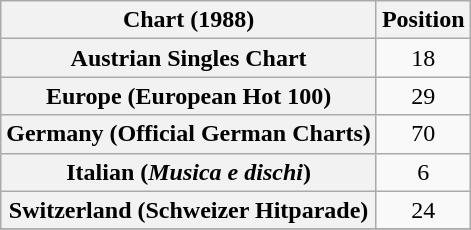<table class="wikitable sortable plainrowheaders">
<tr>
<th>Chart (1988)</th>
<th>Position</th>
</tr>
<tr>
<th scope="row">Austrian Singles Chart</th>
<td align="center">18</td>
</tr>
<tr>
<th scope="row">Europe (European Hot 100)</th>
<td align="center">29</td>
</tr>
<tr>
<th scope="row">Germany (Official German Charts)</th>
<td align="center">70</td>
</tr>
<tr>
<th scope="row">Italian (<em>Musica e dischi</em>)</th>
<td align="center">6</td>
</tr>
<tr>
<th scope="row">Switzerland (Schweizer Hitparade)</th>
<td align="center">24</td>
</tr>
<tr>
</tr>
</table>
